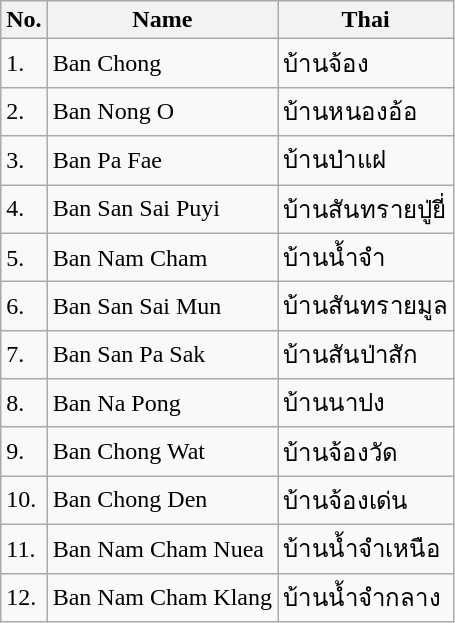<table class="wikitable sortable">
<tr>
<th>No.</th>
<th>Name</th>
<th>Thai</th>
</tr>
<tr>
<td>1.</td>
<td>Ban Chong</td>
<td>บ้านจ้อง</td>
</tr>
<tr>
<td>2.</td>
<td>Ban Nong O</td>
<td>บ้านหนองอ้อ</td>
</tr>
<tr>
<td>3.</td>
<td>Ban Pa Fae</td>
<td>บ้านป่าแฝ</td>
</tr>
<tr>
<td>4.</td>
<td>Ban San Sai Puyi</td>
<td>บ้านสันทรายปู่ยี่</td>
</tr>
<tr>
<td>5.</td>
<td>Ban Nam Cham</td>
<td>บ้านน้ำจำ</td>
</tr>
<tr>
<td>6.</td>
<td>Ban San Sai Mun</td>
<td>บ้านสันทรายมูล</td>
</tr>
<tr>
<td>7.</td>
<td>Ban San Pa Sak</td>
<td>บ้านสันป่าสัก</td>
</tr>
<tr>
<td>8.</td>
<td>Ban Na Pong</td>
<td>บ้านนาปง</td>
</tr>
<tr>
<td>9.</td>
<td>Ban Chong Wat</td>
<td>บ้านจ้องวัด</td>
</tr>
<tr>
<td>10.</td>
<td>Ban Chong Den</td>
<td>บ้านจ้องเด่น</td>
</tr>
<tr>
<td>11.</td>
<td>Ban Nam Cham Nuea</td>
<td>บ้านน้ำจำเหนือ</td>
</tr>
<tr>
<td>12.</td>
<td>Ban Nam Cham Klang</td>
<td>บ้านน้ำจำกลาง</td>
</tr>
</table>
